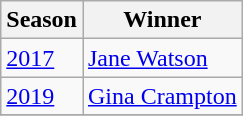<table class="wikitable collapsible">
<tr>
<th>Season</th>
<th>Winner</th>
</tr>
<tr>
<td><a href='#'>2017</a></td>
<td><a href='#'>Jane Watson</a></td>
</tr>
<tr>
<td><a href='#'>2019</a></td>
<td><a href='#'>Gina Crampton</a></td>
</tr>
<tr>
</tr>
</table>
